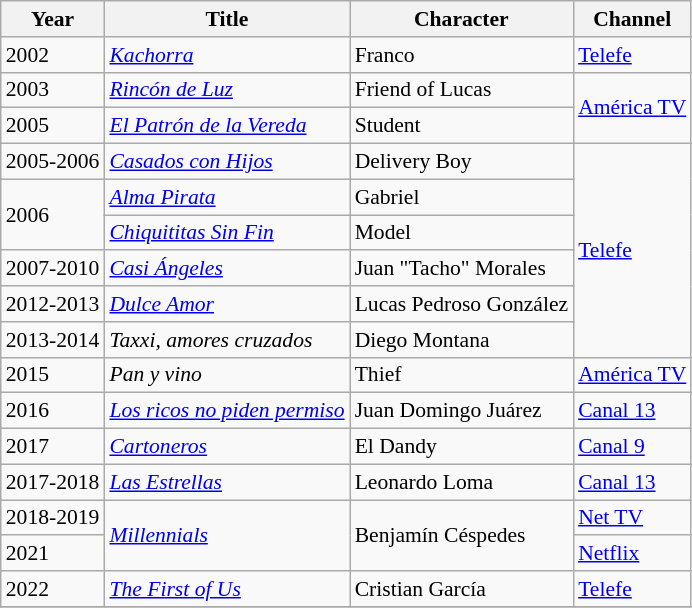<table class="wikitable" style="font-size: 90%;">
<tr>
<th>Year</th>
<th>Title</th>
<th>Character</th>
<th>Channel</th>
</tr>
<tr>
<td>2002</td>
<td><em><a href='#'>Kachorra</a></em></td>
<td>Franco</td>
<td><a href='#'>Telefe</a></td>
</tr>
<tr>
<td>2003</td>
<td><em><a href='#'>Rincón de Luz</a></em></td>
<td>Friend of Lucas</td>
<td rowspan="2"><a href='#'>América TV</a></td>
</tr>
<tr>
<td>2005</td>
<td><em><a href='#'>El Patrón de la Vereda</a></em></td>
<td>Student</td>
</tr>
<tr>
<td>2005-2006</td>
<td><em><a href='#'>Casados con Hijos</a></em></td>
<td>Delivery Boy</td>
<td rowspan="6"><a href='#'>Telefe</a></td>
</tr>
<tr>
<td rowspan="2">2006</td>
<td><em><a href='#'>Alma Pirata</a></em></td>
<td>Gabriel</td>
</tr>
<tr>
<td><em><a href='#'>Chiquititas Sin Fin</a></em></td>
<td>Model</td>
</tr>
<tr>
<td>2007-2010</td>
<td><em><a href='#'>Casi Ángeles</a></em></td>
<td>Juan "Tacho" Morales</td>
</tr>
<tr>
<td>2012-2013</td>
<td><em><a href='#'>Dulce Amor</a></em></td>
<td>Lucas Pedroso González</td>
</tr>
<tr>
<td>2013-2014</td>
<td><em>Taxxi, amores cruzados</em></td>
<td>Diego Montana</td>
</tr>
<tr>
<td>2015</td>
<td><em>Pan y vino</em></td>
<td>Thief</td>
<td><a href='#'>América TV</a></td>
</tr>
<tr>
<td>2016</td>
<td><em><a href='#'>Los ricos no piden permiso</a></em></td>
<td>Juan Domingo Juárez</td>
<td><a href='#'>Canal 13</a></td>
</tr>
<tr>
<td>2017</td>
<td><em><a href='#'>Cartoneros</a></em></td>
<td>El Dandy</td>
<td><a href='#'>Canal 9</a></td>
</tr>
<tr>
<td>2017-2018</td>
<td><em><a href='#'>Las Estrellas</a></em></td>
<td>Leonardo Loma</td>
<td><a href='#'>Canal 13</a></td>
</tr>
<tr>
<td>2018-2019</td>
<td rowspan="2"><em><a href='#'>Millennials</a></em></td>
<td rowspan="2">Benjamín Céspedes</td>
<td><a href='#'>Net TV</a></td>
</tr>
<tr>
<td>2021</td>
<td><a href='#'>Netflix</a></td>
</tr>
<tr>
<td>2022</td>
<td><em><a href='#'>The First of Us</a></em></td>
<td>Cristian García</td>
<td><a href='#'>Telefe</a></td>
</tr>
<tr>
</tr>
</table>
